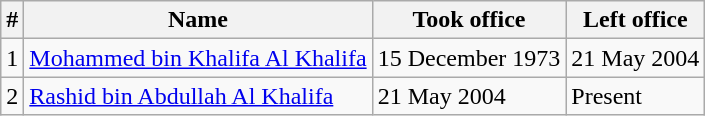<table class="wikitable">
<tr>
<th>#</th>
<th>Name</th>
<th>Took office</th>
<th>Left office</th>
</tr>
<tr>
<td>1</td>
<td><a href='#'>Mohammed bin Khalifa Al Khalifa</a></td>
<td>15 December 1973</td>
<td>21 May 2004</td>
</tr>
<tr>
<td>2</td>
<td><a href='#'>Rashid bin Abdullah Al Khalifa</a></td>
<td>21 May 2004</td>
<td>Present</td>
</tr>
</table>
